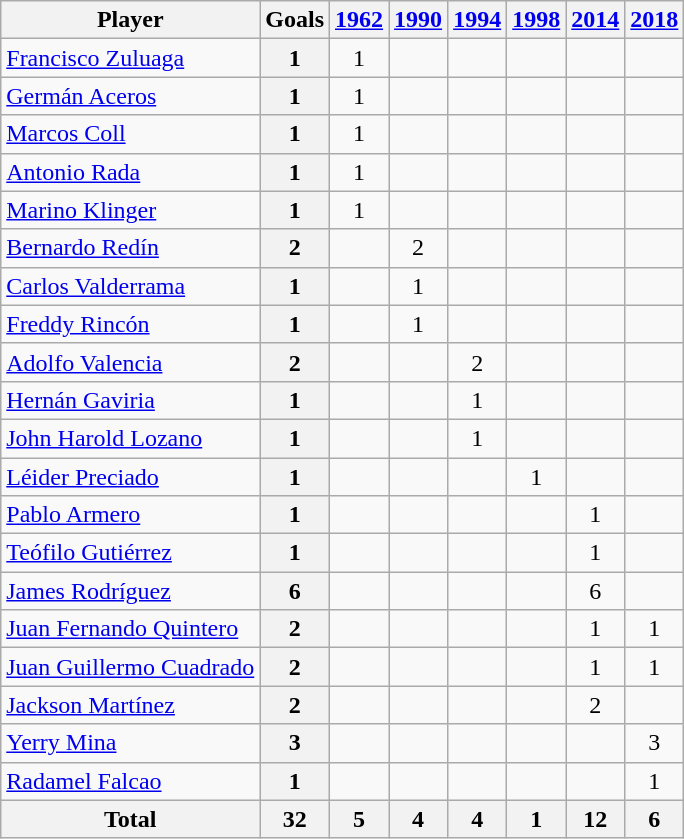<table class="wikitable sortable" style="text-align:center;">
<tr>
<th>Player</th>
<th>Goals</th>
<th><a href='#'>1962</a></th>
<th><a href='#'>1990</a></th>
<th><a href='#'>1994</a></th>
<th><a href='#'>1998</a></th>
<th><a href='#'>2014</a></th>
<th><a href='#'>2018</a></th>
</tr>
<tr>
<td align="left"><a href='#'>Francisco Zuluaga</a></td>
<th>1</th>
<td>1</td>
<td></td>
<td></td>
<td></td>
<td></td>
<td></td>
</tr>
<tr>
<td align="left"><a href='#'>Germán Aceros</a></td>
<th>1</th>
<td>1</td>
<td></td>
<td></td>
<td></td>
<td></td>
<td></td>
</tr>
<tr>
<td align="left"><a href='#'>Marcos Coll</a></td>
<th>1</th>
<td>1</td>
<td></td>
<td></td>
<td></td>
<td></td>
<td></td>
</tr>
<tr>
<td align="left"><a href='#'>Antonio Rada</a></td>
<th>1</th>
<td>1</td>
<td></td>
<td></td>
<td></td>
<td></td>
<td></td>
</tr>
<tr>
<td align="left"><a href='#'>Marino Klinger</a></td>
<th>1</th>
<td>1</td>
<td></td>
<td></td>
<td></td>
<td></td>
<td></td>
</tr>
<tr>
<td align="left"><a href='#'>Bernardo Redín</a></td>
<th>2</th>
<td></td>
<td>2</td>
<td></td>
<td></td>
<td></td>
<td></td>
</tr>
<tr>
<td align="left"><a href='#'>Carlos Valderrama</a></td>
<th>1</th>
<td></td>
<td>1</td>
<td></td>
<td></td>
<td></td>
<td></td>
</tr>
<tr>
<td align="left"><a href='#'>Freddy Rincón</a></td>
<th>1</th>
<td></td>
<td>1</td>
<td></td>
<td></td>
<td></td>
<td></td>
</tr>
<tr>
<td align="left"><a href='#'>Adolfo Valencia</a></td>
<th>2</th>
<td></td>
<td></td>
<td>2</td>
<td></td>
<td></td>
<td></td>
</tr>
<tr>
<td align="left"><a href='#'>Hernán Gaviria</a></td>
<th>1</th>
<td></td>
<td></td>
<td>1</td>
<td></td>
<td></td>
<td></td>
</tr>
<tr>
<td align="left"><a href='#'>John Harold Lozano</a></td>
<th>1</th>
<td></td>
<td></td>
<td>1</td>
<td></td>
<td></td>
<td></td>
</tr>
<tr>
<td align="left"><a href='#'>Léider Preciado</a></td>
<th>1</th>
<td></td>
<td></td>
<td></td>
<td>1</td>
<td></td>
<td></td>
</tr>
<tr>
<td align="left"><a href='#'>Pablo Armero</a></td>
<th>1</th>
<td></td>
<td></td>
<td></td>
<td></td>
<td>1</td>
<td></td>
</tr>
<tr>
<td align="left"><a href='#'>Teófilo Gutiérrez</a></td>
<th>1</th>
<td></td>
<td></td>
<td></td>
<td></td>
<td>1</td>
<td></td>
</tr>
<tr>
<td align="left"><a href='#'>James Rodríguez</a></td>
<th>6</th>
<td></td>
<td></td>
<td></td>
<td></td>
<td>6</td>
<td></td>
</tr>
<tr>
<td align="left"><a href='#'>Juan Fernando Quintero</a></td>
<th>2</th>
<td></td>
<td></td>
<td></td>
<td></td>
<td>1</td>
<td>1</td>
</tr>
<tr>
<td align="left"><a href='#'>Juan Guillermo Cuadrado</a></td>
<th>2</th>
<td></td>
<td></td>
<td></td>
<td></td>
<td>1</td>
<td>1</td>
</tr>
<tr>
<td align="left"><a href='#'>Jackson Martínez</a></td>
<th>2</th>
<td></td>
<td></td>
<td></td>
<td></td>
<td>2</td>
<td></td>
</tr>
<tr>
<td align="left"><a href='#'>Yerry Mina</a></td>
<th>3</th>
<td></td>
<td></td>
<td></td>
<td></td>
<td></td>
<td>3</td>
</tr>
<tr>
<td align="left"><a href='#'>Radamel Falcao</a></td>
<th>1</th>
<td></td>
<td></td>
<td></td>
<td></td>
<td></td>
<td>1</td>
</tr>
<tr class="sortbottom">
<th>Total</th>
<th>32</th>
<th>5</th>
<th>4</th>
<th>4</th>
<th>1</th>
<th>12</th>
<th>6</th>
</tr>
</table>
